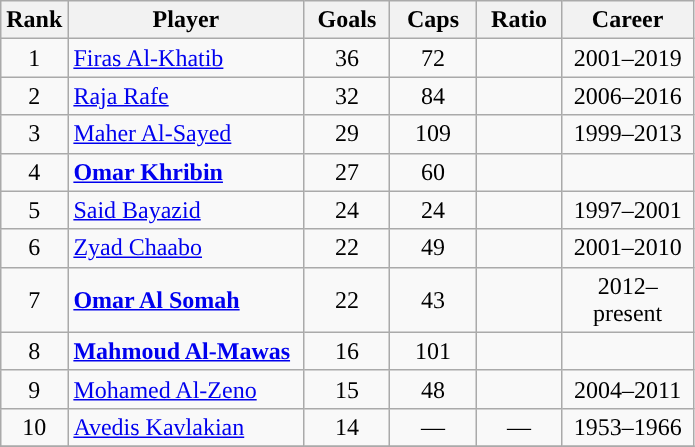<table class="wikitable sortable" style="text-align:center">
<tr>
<th style=" width:30px;">Rank</th>
<th style=" width:150px;">Player</th>
<th style=" width:50px;">Goals</th>
<th style=" width:50px;">Caps</th>
<th style=" width:50px;">Ratio</th>
<th style=" width:80px;">Career</th>
</tr>
<tr>
<td>1</td>
<td style="text-align:left"><a href='#'>Firas Al-Khatib</a></td>
<td>36</td>
<td>72</td>
<td></td>
<td>2001–2019</td>
</tr>
<tr>
<td>2</td>
<td style="text-align:left"><a href='#'>Raja Rafe</a></td>
<td>32</td>
<td>84</td>
<td></td>
<td>2006–2016</td>
</tr>
<tr>
<td>3</td>
<td style="text-align:left"><a href='#'>Maher Al-Sayed</a></td>
<td>29</td>
<td>109</td>
<td></td>
<td>1999–2013</td>
</tr>
<tr>
<td>4</td>
<td style="text-align:left"><strong><a href='#'>Omar Khribin</a></strong></td>
<td>27</td>
<td>60</td>
<td></td>
<td></td>
</tr>
<tr>
<td>5</td>
<td style="text-align:left"><a href='#'>Said Bayazid</a></td>
<td>24</td>
<td>24</td>
<td></td>
<td>1997–2001</td>
</tr>
<tr>
<td>6</td>
<td style="text-align:left"><a href='#'>Zyad Chaabo</a></td>
<td>22</td>
<td>49</td>
<td></td>
<td>2001–2010</td>
</tr>
<tr>
<td>7</td>
<td style="text-align:left"><strong><a href='#'>Omar Al Somah</a></strong></td>
<td>22</td>
<td>43</td>
<td></td>
<td>2012–present</td>
</tr>
<tr>
<td>8</td>
<td style="text-align:left"><strong><a href='#'>Mahmoud Al-Mawas</a></strong></td>
<td>16</td>
<td>101</td>
<td></td>
<td></td>
</tr>
<tr>
<td rowspan=1>9</td>
<td style="text-align:left"><a href='#'>Mohamed Al-Zeno</a></td>
<td>15</td>
<td>48</td>
<td></td>
<td>2004–2011</td>
</tr>
<tr>
<td>10</td>
<td style="text-align:left"><a href='#'>Avedis Kavlakian</a></td>
<td>14</td>
<td>—</td>
<td>—</td>
<td>1953–1966</td>
</tr>
<tr>
</tr>
</table>
